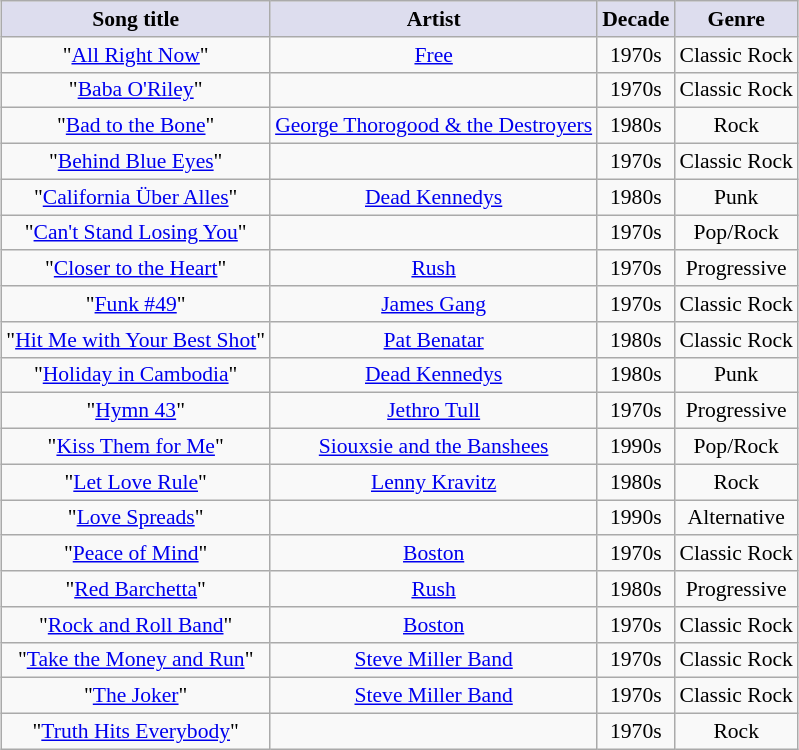<table class="wikitable sortable" style="font-size:90%; text-align:center; margin: 5px;">
<tr>
<th style="background:#dde;">Song title</th>
<th style="background:#dde;">Artist</th>
<th style="background:#dde;">Decade</th>
<th style="background:#dde;">Genre</th>
</tr>
<tr>
<td>"<a href='#'>All Right Now</a>"</td>
<td><a href='#'>Free</a></td>
<td>1970s</td>
<td>Classic Rock</td>
</tr>
<tr>
<td>"<a href='#'>Baba O'Riley</a>"</td>
<td></td>
<td>1970s</td>
<td>Classic Rock</td>
</tr>
<tr>
<td>"<a href='#'>Bad to the Bone</a>"</td>
<td><a href='#'>George Thorogood & the Destroyers</a></td>
<td>1980s</td>
<td>Rock</td>
</tr>
<tr>
<td>"<a href='#'>Behind Blue Eyes</a>"</td>
<td></td>
<td>1970s</td>
<td>Classic Rock</td>
</tr>
<tr>
<td>"<a href='#'>California Über Alles</a>"</td>
<td><a href='#'>Dead Kennedys</a></td>
<td>1980s</td>
<td>Punk</td>
</tr>
<tr>
<td>"<a href='#'>Can't Stand Losing You</a>"</td>
<td></td>
<td>1970s</td>
<td>Pop/Rock</td>
</tr>
<tr>
<td>"<a href='#'>Closer to the Heart</a>"</td>
<td><a href='#'>Rush</a></td>
<td>1970s</td>
<td>Progressive</td>
</tr>
<tr>
<td>"<a href='#'>Funk #49</a>"</td>
<td><a href='#'>James Gang</a></td>
<td>1970s</td>
<td>Classic Rock</td>
</tr>
<tr>
<td>"<a href='#'>Hit Me with Your Best Shot</a>"</td>
<td><a href='#'>Pat Benatar</a></td>
<td>1980s</td>
<td>Classic Rock</td>
</tr>
<tr>
<td>"<a href='#'>Holiday in Cambodia</a>"</td>
<td><a href='#'>Dead Kennedys</a></td>
<td>1980s</td>
<td>Punk</td>
</tr>
<tr>
<td>"<a href='#'>Hymn 43</a>"</td>
<td><a href='#'>Jethro Tull</a></td>
<td>1970s</td>
<td>Progressive</td>
</tr>
<tr>
<td>"<a href='#'>Kiss Them for Me</a>"</td>
<td><a href='#'>Siouxsie and the Banshees</a></td>
<td>1990s</td>
<td>Pop/Rock</td>
</tr>
<tr>
<td>"<a href='#'>Let Love Rule</a>"</td>
<td><a href='#'>Lenny Kravitz</a></td>
<td>1980s</td>
<td>Rock</td>
</tr>
<tr>
<td>"<a href='#'>Love Spreads</a>"</td>
<td></td>
<td>1990s</td>
<td>Alternative</td>
</tr>
<tr>
<td>"<a href='#'>Peace of Mind</a>"</td>
<td><a href='#'>Boston</a></td>
<td>1970s</td>
<td>Classic Rock</td>
</tr>
<tr>
<td>"<a href='#'>Red Barchetta</a>"</td>
<td><a href='#'>Rush</a></td>
<td>1980s</td>
<td>Progressive</td>
</tr>
<tr>
<td>"<a href='#'>Rock and Roll Band</a>"</td>
<td><a href='#'>Boston</a></td>
<td>1970s</td>
<td>Classic Rock</td>
</tr>
<tr>
<td>"<a href='#'>Take the Money and Run</a>"</td>
<td><a href='#'>Steve Miller Band</a></td>
<td>1970s</td>
<td>Classic Rock</td>
</tr>
<tr>
<td>"<a href='#'>The Joker</a>"</td>
<td><a href='#'>Steve Miller Band</a></td>
<td>1970s</td>
<td>Classic Rock</td>
</tr>
<tr>
<td>"<a href='#'>Truth Hits Everybody</a>"</td>
<td></td>
<td>1970s</td>
<td>Rock</td>
</tr>
</table>
